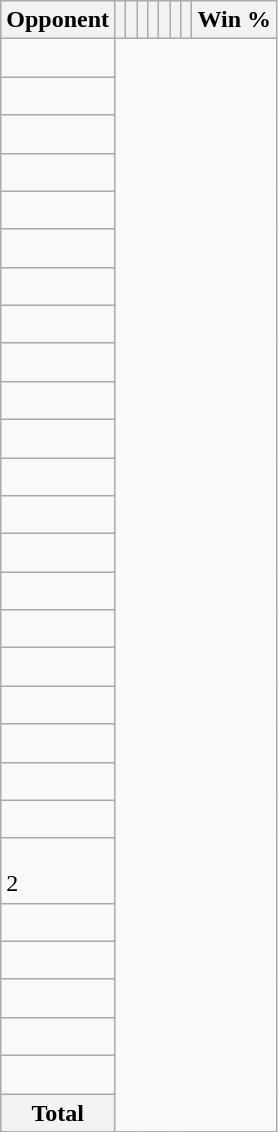<table class="wikitable sortable collapsible collapsed" style="text-align: center;">
<tr>
<th>Opponent</th>
<th></th>
<th></th>
<th></th>
<th></th>
<th></th>
<th></th>
<th></th>
<th>Win %</th>
</tr>
<tr>
<td align="left"><br></td>
</tr>
<tr>
<td align="left"><br></td>
</tr>
<tr>
<td align="left"><br></td>
</tr>
<tr>
<td align="left"><br></td>
</tr>
<tr>
<td align="left"><br></td>
</tr>
<tr>
<td align="left"><br></td>
</tr>
<tr>
<td align="left"><br></td>
</tr>
<tr>
<td align="left"><br></td>
</tr>
<tr>
<td align="left"><br></td>
</tr>
<tr>
<td align="left"><br></td>
</tr>
<tr>
<td align="left"><br></td>
</tr>
<tr>
<td align="left"><br></td>
</tr>
<tr>
<td align="left"><br></td>
</tr>
<tr>
<td align="left"><br></td>
</tr>
<tr>
<td align="left"><br></td>
</tr>
<tr>
<td align="left"><br></td>
</tr>
<tr>
<td align="left"><br></td>
</tr>
<tr>
<td align="left"><br></td>
</tr>
<tr>
<td align="left"><br></td>
</tr>
<tr>
<td align="left"><br></td>
</tr>
<tr>
<td align="left"><br></td>
</tr>
<tr>
<td align="left"><br>2</td>
</tr>
<tr>
<td align="left"><br></td>
</tr>
<tr>
<td align="left"><br></td>
</tr>
<tr>
<td align="left"><br></td>
</tr>
<tr>
<td align="left"><br></td>
</tr>
<tr>
<td align="left"><br></td>
</tr>
<tr class="sortbottom">
<th>Total<br></th>
</tr>
</table>
